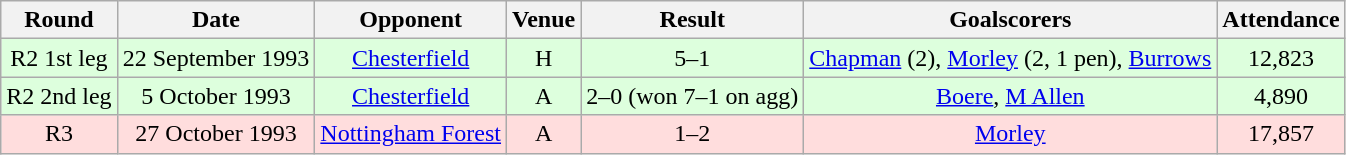<table class="wikitable" style="text-align:center">
<tr>
<th>Round</th>
<th>Date</th>
<th>Opponent</th>
<th>Venue</th>
<th>Result</th>
<th>Goalscorers</th>
<th>Attendance</th>
</tr>
<tr style="background-color: #ddffdd;">
<td>R2 1st leg</td>
<td>22 September 1993</td>
<td><a href='#'>Chesterfield</a></td>
<td>H</td>
<td>5–1</td>
<td><a href='#'>Chapman</a> (2), <a href='#'>Morley</a> (2, 1 pen), <a href='#'>Burrows</a></td>
<td>12,823</td>
</tr>
<tr style="background-color: #ddffdd;">
<td>R2 2nd leg</td>
<td>5 October 1993</td>
<td><a href='#'>Chesterfield</a></td>
<td>A</td>
<td>2–0 (won 7–1 on agg)</td>
<td><a href='#'>Boere</a>, <a href='#'>M Allen</a></td>
<td>4,890</td>
</tr>
<tr style="background-color: #ffdddd;">
<td>R3</td>
<td>27 October 1993</td>
<td><a href='#'>Nottingham Forest</a></td>
<td>A</td>
<td>1–2</td>
<td><a href='#'>Morley</a></td>
<td>17,857</td>
</tr>
</table>
